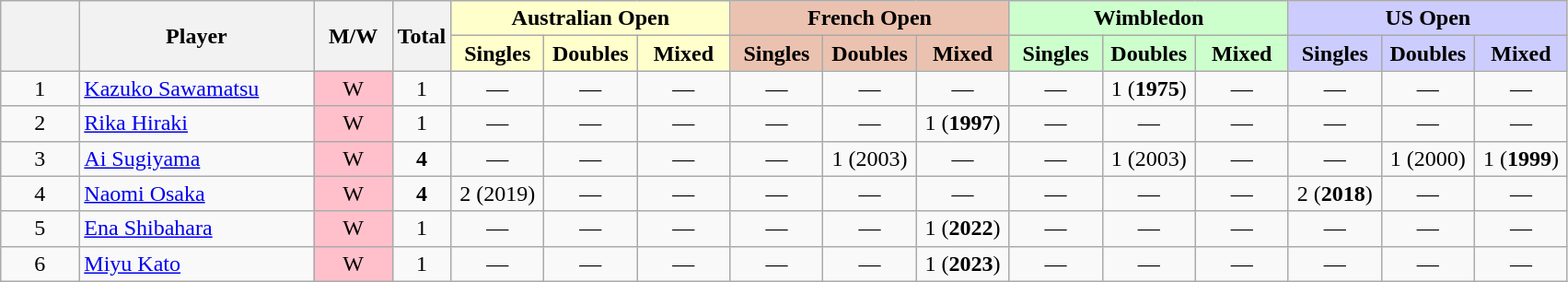<table class="wikitable mw-datatable sortable" style="text-align:center;">
<tr>
<th data-sort-type="number" width="5%" rowspan="2"></th>
<th width="15%" rowspan="2">Player</th>
<th width="5%"  rowspan="2">M/W</th>
<th rowspan="2">Total</th>
<th colspan="3" style="background:#ffc;">Australian Open</th>
<th colspan="3" style="background:#ebc2af;">French Open</th>
<th colspan="3" style="background:#cfc;">Wimbledon</th>
<th colspan="3" style="background:#ccf;">US Open</th>
</tr>
<tr>
<th style="background:#ffc; width:60px;">Singles</th>
<th style="background:#ffc; width:60px;">Doubles</th>
<th style="background:#ffc; width:60px;">Mixed</th>
<th style="background:#ebc2af; width:60px;">Singles</th>
<th style="background:#ebc2af; width:60px;">Doubles</th>
<th style="background:#ebc2af; width:60px;">Mixed</th>
<th style="background:#cfc; width:60px;">Singles</th>
<th style="background:#cfc; width:60px;">Doubles</th>
<th style="background:#cfc; width:60px;">Mixed</th>
<th style="background:#ccf; width:60px;">Singles</th>
<th style="background:#ccf; width:60px;">Doubles</th>
<th style="background:#ccf; width:60px;">Mixed</th>
</tr>
<tr>
<td>1</td>
<td style="text-align:left"><a href='#'>Kazuko Sawamatsu</a></td>
<td style="background:pink;">W</td>
<td>1</td>
<td>—</td>
<td>—</td>
<td>—</td>
<td>—</td>
<td>—</td>
<td>—</td>
<td>—</td>
<td>1 (<strong>1975</strong>)</td>
<td>—</td>
<td>—</td>
<td>—</td>
<td>—</td>
</tr>
<tr>
<td>2</td>
<td style="text-align:left"><a href='#'>Rika Hiraki</a></td>
<td style="background:pink;">W</td>
<td>1</td>
<td>—</td>
<td>—</td>
<td>—</td>
<td>—</td>
<td>—</td>
<td>1 (<strong>1997</strong>)</td>
<td>—</td>
<td>—</td>
<td>—</td>
<td>—</td>
<td>—</td>
<td>—</td>
</tr>
<tr>
<td>3</td>
<td style="text-align:left"><a href='#'>Ai Sugiyama</a></td>
<td style="background:pink;">W</td>
<td><strong>4</strong></td>
<td>—</td>
<td>—</td>
<td>—</td>
<td>—</td>
<td>1 (2003)</td>
<td>—</td>
<td>—</td>
<td>1 (2003)</td>
<td>—</td>
<td>—</td>
<td>1 (2000)</td>
<td>1 (<strong>1999</strong>)</td>
</tr>
<tr>
<td>4</td>
<td style="text-align:left"><a href='#'>Naomi Osaka</a></td>
<td style="background:pink;">W</td>
<td><strong>4</strong></td>
<td>2 (2019)</td>
<td>—</td>
<td>—</td>
<td>—</td>
<td>—</td>
<td>—</td>
<td>—</td>
<td>—</td>
<td>—</td>
<td>2 (<strong>2018</strong>)</td>
<td>—</td>
<td>—</td>
</tr>
<tr>
<td>5</td>
<td style="text-align:left"><a href='#'>Ena Shibahara</a></td>
<td style="background:pink;">W</td>
<td>1</td>
<td>—</td>
<td>—</td>
<td>—</td>
<td>—</td>
<td>—</td>
<td>1 (<strong>2022</strong>)</td>
<td>—</td>
<td>—</td>
<td>—</td>
<td>—</td>
<td>—</td>
<td>—</td>
</tr>
<tr>
<td>6</td>
<td style="text-align:left"><a href='#'>Miyu Kato</a></td>
<td style="background:pink;">W</td>
<td>1</td>
<td>—</td>
<td>—</td>
<td>—</td>
<td>—</td>
<td>—</td>
<td>1 (<strong>2023</strong>)</td>
<td>—</td>
<td>—</td>
<td>—</td>
<td>—</td>
<td>—</td>
<td>—</td>
</tr>
</table>
